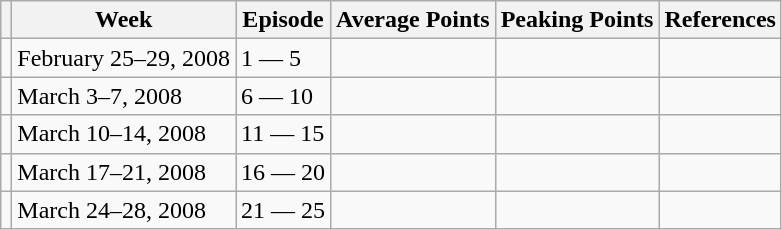<table class="wikitable">
<tr>
<th></th>
<th>Week</th>
<th>Episode</th>
<th>Average Points</th>
<th>Peaking Points</th>
<th>References</th>
</tr>
<tr>
<td></td>
<td>February 25–29, 2008</td>
<td>1 — 5</td>
<td></td>
<td></td>
<td></td>
</tr>
<tr>
<td></td>
<td>March 3–7, 2008</td>
<td>6 — 10</td>
<td></td>
<td></td>
<td></td>
</tr>
<tr>
<td></td>
<td>March 10–14, 2008</td>
<td>11 — 15</td>
<td></td>
<td></td>
<td></td>
</tr>
<tr>
<td></td>
<td>March 17–21, 2008</td>
<td>16 — 20</td>
<td></td>
<td></td>
<td></td>
</tr>
<tr>
<td></td>
<td>March 24–28, 2008</td>
<td>21 — 25</td>
<td></td>
<td></td>
<td></td>
</tr>
</table>
